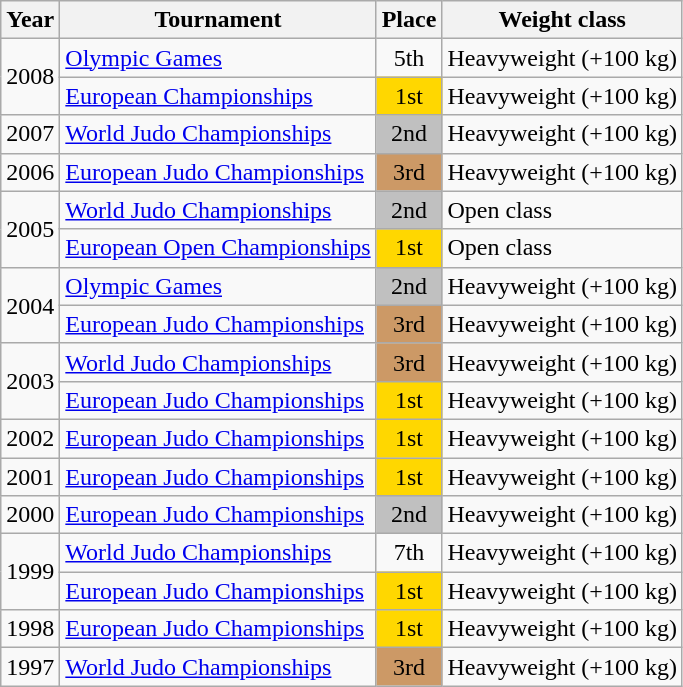<table class=wikitable>
<tr>
<th>Year</th>
<th>Tournament</th>
<th>Place</th>
<th>Weight class</th>
</tr>
<tr>
<td rowspan=2>2008</td>
<td><a href='#'>Olympic Games</a></td>
<td align="center">5th</td>
<td>Heavyweight (+100 kg)</td>
</tr>
<tr>
<td><a href='#'>European Championships</a></td>
<td bgcolor="gold" align="center">1st</td>
<td>Heavyweight (+100 kg)</td>
</tr>
<tr>
<td>2007</td>
<td><a href='#'>World Judo Championships</a></td>
<td bgcolor="silver" align="center">2nd</td>
<td>Heavyweight (+100 kg)</td>
</tr>
<tr>
<td>2006</td>
<td><a href='#'>European Judo Championships</a></td>
<td bgcolor="cc9966" align="center">3rd</td>
<td>Heavyweight (+100 kg)</td>
</tr>
<tr>
<td rowspan=2>2005</td>
<td><a href='#'>World Judo Championships</a></td>
<td bgcolor="silver" align="center">2nd</td>
<td>Open class</td>
</tr>
<tr>
<td><a href='#'>European Open Championships</a></td>
<td bgcolor="gold" align="center">1st</td>
<td>Open class</td>
</tr>
<tr>
<td rowspan=2>2004</td>
<td><a href='#'>Olympic Games</a></td>
<td bgcolor="silver" align="center">2nd</td>
<td>Heavyweight (+100 kg)</td>
</tr>
<tr>
<td><a href='#'>European Judo Championships</a></td>
<td bgcolor="cc9966" align="center">3rd</td>
<td>Heavyweight (+100 kg)</td>
</tr>
<tr>
<td rowspan=2>2003</td>
<td><a href='#'>World Judo Championships</a></td>
<td bgcolor="cc9966" align="center">3rd</td>
<td>Heavyweight (+100 kg)</td>
</tr>
<tr>
<td><a href='#'>European Judo Championships</a></td>
<td bgcolor="gold" align="center">1st</td>
<td>Heavyweight (+100 kg)</td>
</tr>
<tr>
<td>2002</td>
<td><a href='#'>European Judo Championships</a></td>
<td bgcolor="gold" align="center">1st</td>
<td>Heavyweight (+100 kg)</td>
</tr>
<tr>
<td>2001</td>
<td><a href='#'>European Judo Championships</a></td>
<td bgcolor="gold" align="center">1st</td>
<td>Heavyweight (+100 kg)</td>
</tr>
<tr>
<td>2000</td>
<td><a href='#'>European Judo Championships</a></td>
<td bgcolor="silver" align="center">2nd</td>
<td>Heavyweight (+100 kg)</td>
</tr>
<tr>
<td rowspan=2>1999</td>
<td><a href='#'>World Judo Championships</a></td>
<td align="center">7th</td>
<td>Heavyweight (+100 kg)</td>
</tr>
<tr>
<td><a href='#'>European Judo Championships</a></td>
<td bgcolor="gold" align="center">1st</td>
<td>Heavyweight (+100 kg)</td>
</tr>
<tr>
<td>1998</td>
<td><a href='#'>European Judo Championships</a></td>
<td bgcolor="gold" align="center">1st</td>
<td>Heavyweight (+100 kg)</td>
</tr>
<tr>
<td>1997</td>
<td><a href='#'>World Judo Championships</a></td>
<td bgcolor="cc9966" align="center">3rd</td>
<td>Heavyweight (+100 kg)</td>
</tr>
</table>
